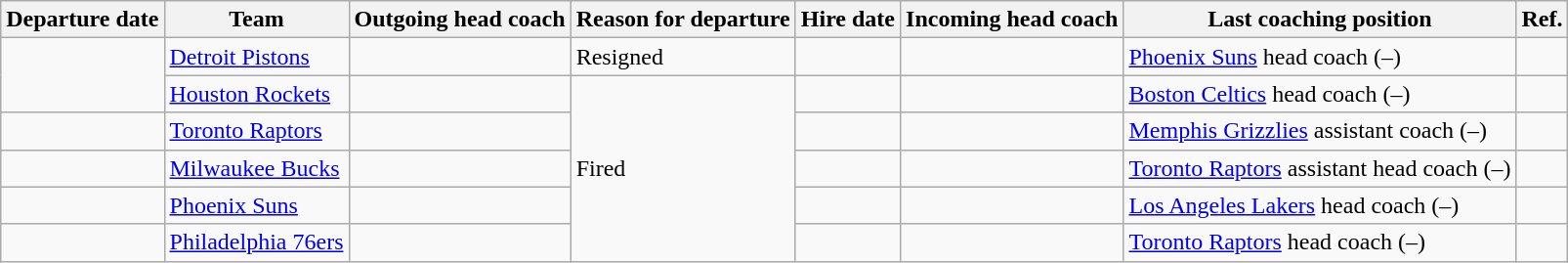<table class="wikitable sortable">
<tr>
<th>Departure date</th>
<th>Team</th>
<th>Outgoing head coach</th>
<th>Reason for departure</th>
<th>Hire date</th>
<th>Incoming head coach</th>
<th class="unsortable">Last coaching position</th>
<th class="unsortable">Ref.</th>
</tr>
<tr>
<td rowspan=2 align=center></td>
<td><a href='#'>Detroit Pistons</a></td>
<td></td>
<td>Resigned</td>
<td></td>
<td></td>
<td><a href='#'>Phoenix Suns</a> head coach (–)</td>
<td align="center"></td>
</tr>
<tr>
<td><a href='#'>Houston Rockets</a></td>
<td></td>
<td rowspan=5>Fired</td>
<td></td>
<td></td>
<td><a href='#'>Boston Celtics</a> head coach (–)</td>
<td align="center"></td>
</tr>
<tr>
<td align=center></td>
<td><a href='#'>Toronto Raptors</a></td>
<td></td>
<td></td>
<td></td>
<td><a href='#'>Memphis Grizzlies</a> assistant coach (–)</td>
<td align="center"></td>
</tr>
<tr>
<td align=center></td>
<td><a href='#'>Milwaukee Bucks</a></td>
<td></td>
<td></td>
<td></td>
<td><a href='#'>Toronto Raptors</a> assistant head coach (–)</td>
<td align="center"></td>
</tr>
<tr>
<td align=center></td>
<td><a href='#'>Phoenix Suns</a></td>
<td></td>
<td></td>
<td></td>
<td><a href='#'>Los Angeles Lakers</a> head coach (–)</td>
<td align="center"></td>
</tr>
<tr>
<td align=center></td>
<td><a href='#'>Philadelphia 76ers</a></td>
<td></td>
<td></td>
<td></td>
<td><a href='#'>Toronto Raptors</a> head coach (–)</td>
<td align="center"></td>
</tr>
</table>
